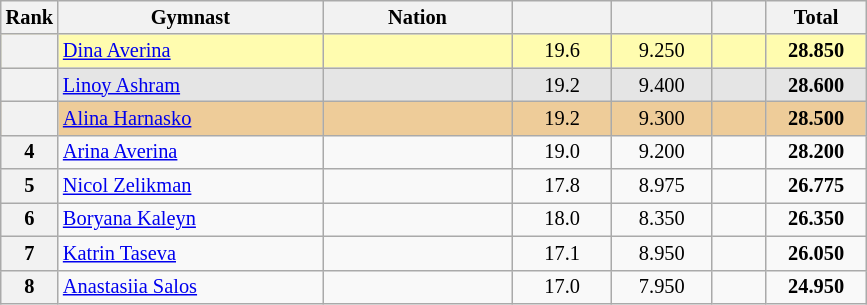<table class="wikitable sortable" style="text-align:center; font-size:85%">
<tr>
<th scope="col" style="width:20px;">Rank</th>
<th ! scope="col" style="width:170px;">Gymnast</th>
<th ! scope="col" style="width:120px;">Nation</th>
<th ! scope="col" style="width:60px;"></th>
<th ! scope="col" style="width:60px;"></th>
<th ! scope="col" style="width:30px;"></th>
<th ! scope="col" style="width:60px;">Total</th>
</tr>
<tr bgcolor=fffcaf>
<th scope=row></th>
<td align=left><a href='#'>Dina Averina</a></td>
<td style="text-align:left;"></td>
<td>19.6</td>
<td>9.250</td>
<td></td>
<td><strong>28.850</strong></td>
</tr>
<tr bgcolor=e5e5e5>
<th scope=row></th>
<td align=left><a href='#'>Linoy Ashram</a></td>
<td style="text-align:left;"></td>
<td>19.2</td>
<td>9.400</td>
<td></td>
<td><strong>28.600</strong></td>
</tr>
<tr bgcolor=eecc99>
<th scope=row></th>
<td align=left><a href='#'>Alina Harnasko</a></td>
<td style="text-align:left;"></td>
<td>19.2</td>
<td>9.300</td>
<td></td>
<td><strong>28.500</strong></td>
</tr>
<tr>
<th scope=row>4</th>
<td align=left><a href='#'>Arina Averina</a></td>
<td style="text-align:left;"></td>
<td>19.0</td>
<td>9.200</td>
<td></td>
<td><strong>28.200</strong></td>
</tr>
<tr>
<th scope=row>5</th>
<td align=left><a href='#'>Nicol Zelikman</a></td>
<td style="text-align:left;"></td>
<td>17.8</td>
<td>8.975</td>
<td></td>
<td><strong>26.775</strong></td>
</tr>
<tr>
<th scope=row>6</th>
<td align=left><a href='#'>Boryana Kaleyn</a></td>
<td style="text-align:left;"></td>
<td>18.0</td>
<td>8.350</td>
<td></td>
<td><strong>26.350</strong></td>
</tr>
<tr>
<th scope=row>7</th>
<td align=left><a href='#'>Katrin Taseva</a></td>
<td style="text-align:left;"></td>
<td>17.1</td>
<td>8.950</td>
<td></td>
<td><strong>26.050</strong></td>
</tr>
<tr>
<th scope=row>8</th>
<td align=left><a href='#'>Anastasiia Salos</a></td>
<td style="text-align:left;"></td>
<td>17.0</td>
<td>7.950</td>
<td></td>
<td><strong>24.950</strong></td>
</tr>
</table>
